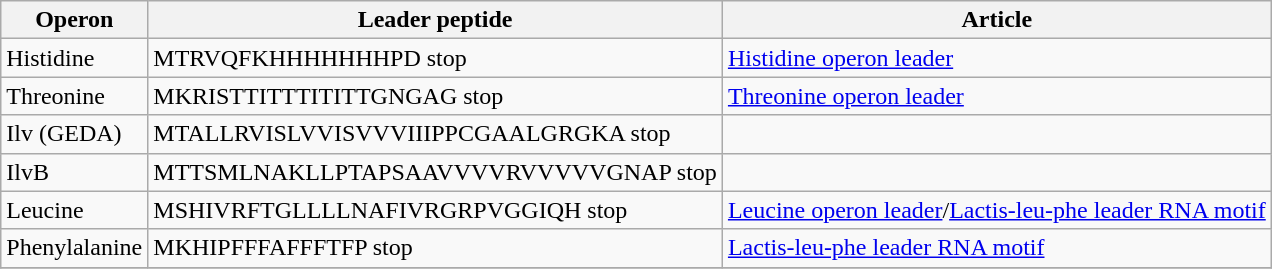<table class="wikitable">
<tr>
<th>Operon</th>
<th>Leader peptide</th>
<th>Article</th>
</tr>
<tr>
<td>Histidine</td>
<td>MTRVQFKHHHHHHHPD stop</td>
<td><a href='#'>Histidine operon leader</a></td>
</tr>
<tr>
<td>Threonine</td>
<td>MKRISTTITTTITITTGNGAG stop</td>
<td><a href='#'>Threonine operon leader</a></td>
</tr>
<tr>
<td>Ilv (GEDA)</td>
<td>MTALLRVISLVVISVVVIIIPPCGAALGRGKA stop</td>
<td></td>
</tr>
<tr>
<td>IlvB</td>
<td>MTTSMLNAKLLPTAPSAAVVVVRVVVVVGNAP stop</td>
<td></td>
</tr>
<tr>
<td>Leucine</td>
<td>MSHIVRFTGLLLLNAFIVRGRPVGGIQH stop</td>
<td><a href='#'>Leucine operon leader</a>/<a href='#'>Lactis-leu-phe leader RNA motif</a></td>
</tr>
<tr>
<td>Phenylalanine</td>
<td>MKHIPFFFAFFFTFP stop</td>
<td><a href='#'>Lactis-leu-phe leader RNA motif</a></td>
</tr>
<tr>
</tr>
</table>
